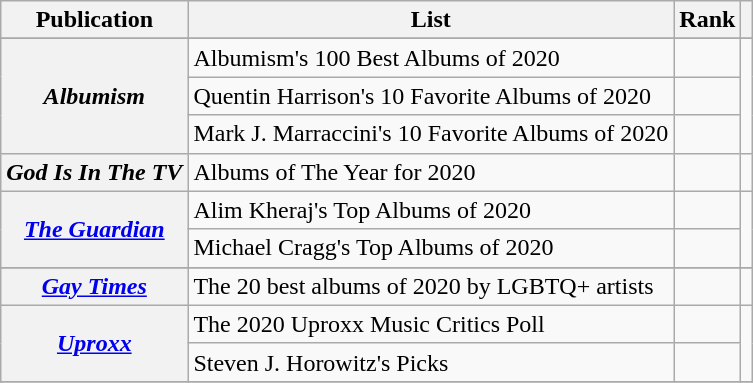<table class="wikitable sortable plainrowheaders">
<tr>
<th scope="col">Publication</th>
<th scope="col">List</th>
<th scope="col">Rank</th>
<th scope="col" class="unsortable"></th>
</tr>
<tr>
</tr>
<tr>
<th scope="row" rowspan="3"><em>Albumism</em></th>
<td>Albumism's 100 Best Albums of 2020</td>
<td></td>
<td style="text-align:center;" rowspan="3"></td>
</tr>
<tr>
<td>Quentin Harrison's 10 Favorite Albums of 2020</td>
<td></td>
</tr>
<tr>
<td>Mark J. Marraccini's 10 Favorite Albums of 2020</td>
<td></td>
</tr>
<tr>
<th scope="row"><em>God Is In The TV</em></th>
<td>Albums of The Year for 2020</td>
<td></td>
<td style="text-align:center;"></td>
</tr>
<tr>
<th scope="row" rowspan="2"><em><a href='#'>The Guardian</a></em></th>
<td>Alim Kheraj's Top Albums of 2020</td>
<td></td>
<td style="text-align:center;" rowspan="2"></td>
</tr>
<tr>
<td>Michael Cragg's Top Albums of 2020</td>
<td></td>
</tr>
<tr>
</tr>
<tr>
<th scope="row"><em><a href='#'>Gay Times</a></em></th>
<td>The 20 best albums of 2020 by LGBTQ+ artists</td>
<td></td>
<td style="text-align:center;"></td>
</tr>
<tr>
<th scope="row" rowspan="2"><em><a href='#'>Uproxx</a></em></th>
<td>The 2020 Uproxx Music Critics Poll</td>
<td></td>
<td style="text-align:center;" rowspan="2"></td>
</tr>
<tr>
<td>Steven J. Horowitz's Picks</td>
<td></td>
</tr>
<tr>
</tr>
</table>
